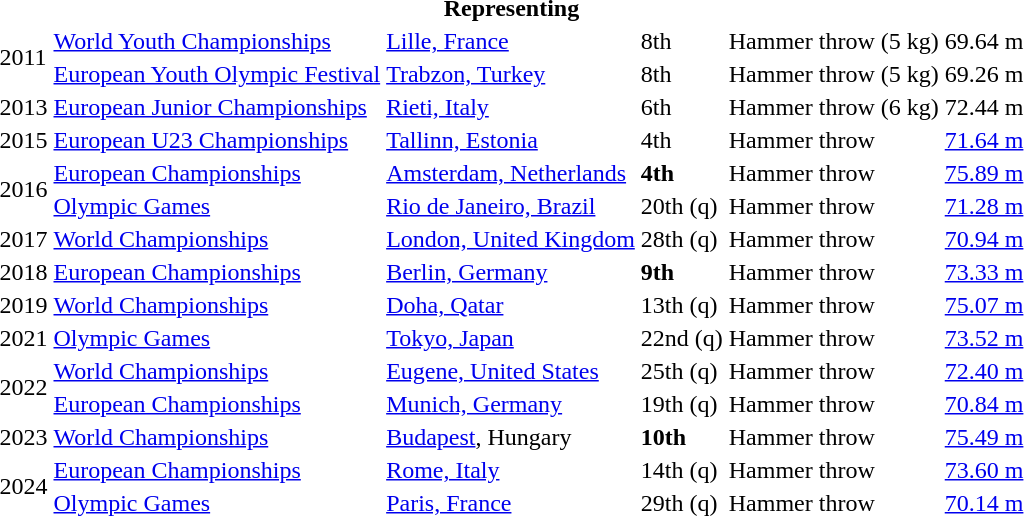<table>
<tr>
<th colspan="6">Representing </th>
</tr>
<tr>
<td rowspan=2>2011</td>
<td><a href='#'>World Youth Championships</a></td>
<td><a href='#'>Lille, France</a></td>
<td>8th</td>
<td>Hammer throw (5 kg)</td>
<td>69.64 m</td>
</tr>
<tr>
<td><a href='#'>European Youth Olympic Festival</a></td>
<td><a href='#'>Trabzon, Turkey</a></td>
<td>8th</td>
<td>Hammer throw (5 kg)</td>
<td>69.26 m</td>
</tr>
<tr>
<td>2013</td>
<td><a href='#'>European Junior Championships</a></td>
<td><a href='#'>Rieti, Italy</a></td>
<td>6th</td>
<td>Hammer throw (6 kg)</td>
<td>72.44 m</td>
</tr>
<tr>
<td>2015</td>
<td><a href='#'>European U23 Championships</a></td>
<td><a href='#'>Tallinn, Estonia</a></td>
<td>4th</td>
<td>Hammer throw</td>
<td><a href='#'>71.64 m</a></td>
</tr>
<tr>
<td rowspan=2>2016</td>
<td><a href='#'>European Championships</a></td>
<td><a href='#'>Amsterdam, Netherlands</a></td>
<td><strong>4th</strong></td>
<td>Hammer throw</td>
<td><a href='#'>75.89 m</a></td>
</tr>
<tr>
<td><a href='#'>Olympic Games</a></td>
<td><a href='#'>Rio de Janeiro, Brazil</a></td>
<td>20th (q)</td>
<td>Hammer throw</td>
<td><a href='#'>71.28 m</a></td>
</tr>
<tr>
<td>2017</td>
<td><a href='#'>World Championships</a></td>
<td><a href='#'>London, United Kingdom</a></td>
<td>28th (q)</td>
<td>Hammer throw</td>
<td><a href='#'>70.94 m</a></td>
</tr>
<tr>
<td>2018</td>
<td><a href='#'>European Championships</a></td>
<td><a href='#'>Berlin, Germany</a></td>
<td><strong>9th</strong></td>
<td>Hammer throw</td>
<td><a href='#'>73.33 m</a></td>
</tr>
<tr>
<td>2019</td>
<td><a href='#'>World Championships</a></td>
<td><a href='#'>Doha, Qatar</a></td>
<td>13th (q)</td>
<td>Hammer throw</td>
<td><a href='#'>75.07 m</a></td>
</tr>
<tr>
<td>2021</td>
<td><a href='#'>Olympic Games</a></td>
<td><a href='#'>Tokyo, Japan</a></td>
<td>22nd (q)</td>
<td>Hammer throw</td>
<td><a href='#'>73.52 m</a></td>
</tr>
<tr>
<td rowspan=2>2022</td>
<td><a href='#'>World Championships</a></td>
<td><a href='#'>Eugene, United States</a></td>
<td>25th (q)</td>
<td>Hammer throw</td>
<td><a href='#'>72.40 m</a></td>
</tr>
<tr>
<td><a href='#'>European Championships</a></td>
<td><a href='#'>Munich, Germany</a></td>
<td>19th (q)</td>
<td>Hammer throw</td>
<td><a href='#'>70.84 m</a></td>
</tr>
<tr>
<td>2023</td>
<td><a href='#'>World Championships</a></td>
<td><a href='#'>Budapest</a>, Hungary</td>
<td><strong>10th</strong></td>
<td>Hammer throw</td>
<td><a href='#'>75.49 m</a></td>
</tr>
<tr>
<td rowspan=2>2024</td>
<td><a href='#'>European Championships</a></td>
<td><a href='#'>Rome, Italy</a></td>
<td>14th (q)</td>
<td>Hammer throw</td>
<td><a href='#'>73.60 m</a></td>
</tr>
<tr>
<td><a href='#'>Olympic Games</a></td>
<td><a href='#'>Paris, France</a></td>
<td>29th (q)</td>
<td>Hammer throw</td>
<td><a href='#'>70.14 m</a></td>
</tr>
</table>
